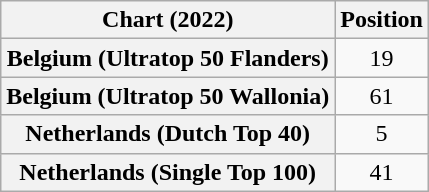<table class="wikitable sortable plainrowheaders" style="text-align:center">
<tr>
<th scope="col">Chart (2022)</th>
<th scope="col">Position</th>
</tr>
<tr>
<th scope="row">Belgium (Ultratop 50 Flanders)</th>
<td>19</td>
</tr>
<tr>
<th scope="row">Belgium (Ultratop 50 Wallonia)</th>
<td>61</td>
</tr>
<tr>
<th scope="row">Netherlands (Dutch Top 40)</th>
<td>5</td>
</tr>
<tr>
<th scope="row">Netherlands (Single Top 100)</th>
<td>41</td>
</tr>
</table>
